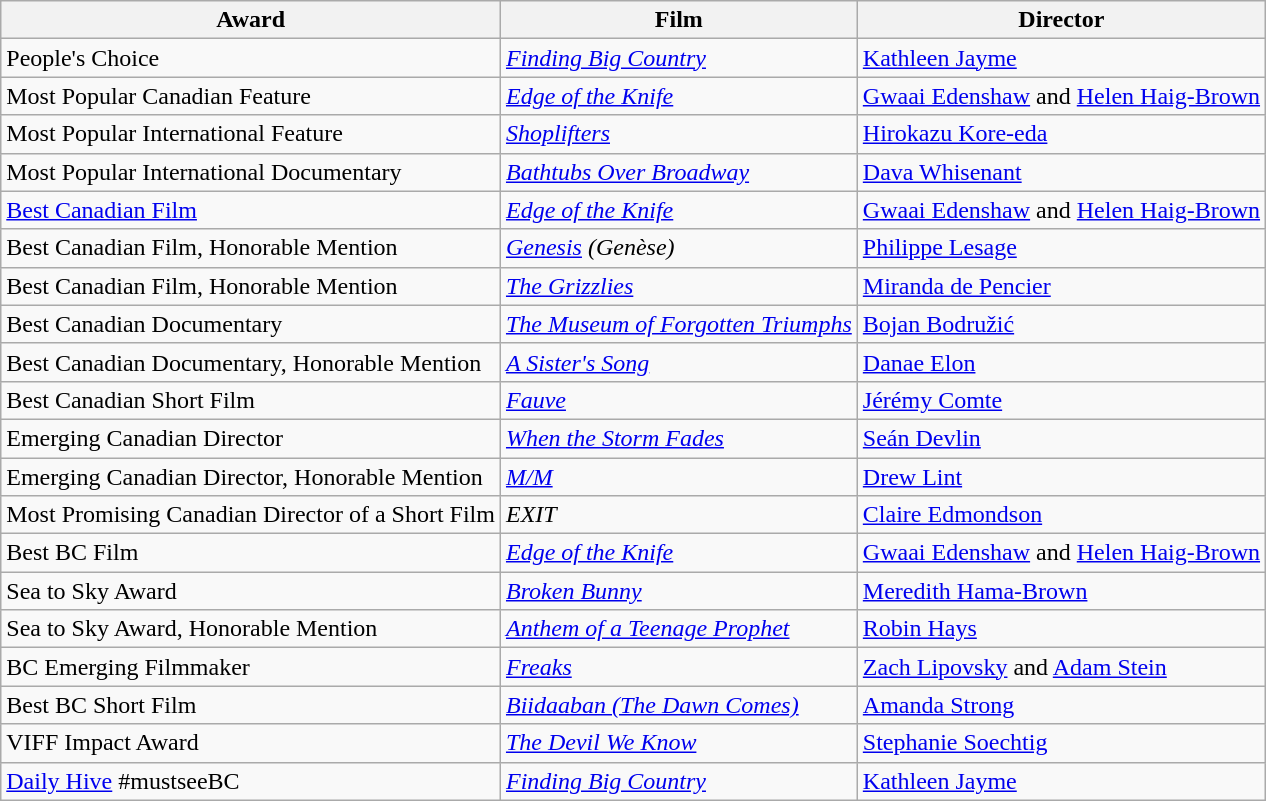<table class="wikitable">
<tr>
<th>Award</th>
<th>Film</th>
<th>Director</th>
</tr>
<tr>
<td>People's Choice</td>
<td><em><a href='#'>Finding Big Country</a></em></td>
<td><a href='#'>Kathleen Jayme</a></td>
</tr>
<tr>
<td>Most Popular Canadian Feature</td>
<td><em><a href='#'>Edge of the Knife</a></em></td>
<td><a href='#'>Gwaai Edenshaw</a> and <a href='#'>Helen Haig-Brown</a></td>
</tr>
<tr>
<td>Most Popular International Feature</td>
<td><em><a href='#'>Shoplifters</a></em></td>
<td><a href='#'>Hirokazu Kore-eda</a></td>
</tr>
<tr>
<td>Most Popular International Documentary</td>
<td><em><a href='#'>Bathtubs Over Broadway</a></em></td>
<td><a href='#'>Dava Whisenant</a></td>
</tr>
<tr>
<td><a href='#'>Best Canadian Film</a></td>
<td><em><a href='#'>Edge of the Knife</a></em></td>
<td><a href='#'>Gwaai Edenshaw</a> and <a href='#'>Helen Haig-Brown</a></td>
</tr>
<tr>
<td>Best Canadian Film, Honorable Mention</td>
<td><em><a href='#'>Genesis</a> (Genèse)</em></td>
<td><a href='#'>Philippe Lesage</a></td>
</tr>
<tr>
<td>Best Canadian Film, Honorable Mention</td>
<td><em><a href='#'>The Grizzlies</a></em></td>
<td><a href='#'>Miranda de Pencier</a></td>
</tr>
<tr>
<td>Best Canadian Documentary</td>
<td><em><a href='#'>The Museum of Forgotten Triumphs</a></em></td>
<td><a href='#'>Bojan Bodružić</a></td>
</tr>
<tr>
<td>Best Canadian Documentary, Honorable Mention</td>
<td><em><a href='#'>A Sister's Song</a></em></td>
<td><a href='#'>Danae Elon</a></td>
</tr>
<tr>
<td>Best Canadian Short Film</td>
<td><em><a href='#'>Fauve</a></em></td>
<td><a href='#'>Jérémy Comte</a></td>
</tr>
<tr>
<td>Emerging Canadian Director</td>
<td><em><a href='#'>When the Storm Fades</a></em></td>
<td><a href='#'>Seán Devlin</a></td>
</tr>
<tr>
<td>Emerging Canadian Director, Honorable Mention</td>
<td><em><a href='#'>M/M</a></em></td>
<td><a href='#'>Drew Lint</a></td>
</tr>
<tr>
<td>Most Promising Canadian Director of a Short Film</td>
<td><em>EXIT</em></td>
<td><a href='#'>Claire Edmondson</a></td>
</tr>
<tr>
<td>Best BC Film</td>
<td><em><a href='#'>Edge of the Knife</a></em></td>
<td><a href='#'>Gwaai Edenshaw</a> and <a href='#'>Helen Haig-Brown</a></td>
</tr>
<tr>
<td>Sea to Sky Award</td>
<td><em><a href='#'>Broken Bunny</a></em></td>
<td><a href='#'>Meredith Hama-Brown</a></td>
</tr>
<tr>
<td>Sea to Sky Award, Honorable Mention</td>
<td><em><a href='#'>Anthem of a Teenage Prophet</a></em></td>
<td><a href='#'>Robin Hays</a></td>
</tr>
<tr>
<td>BC Emerging Filmmaker</td>
<td><em><a href='#'>Freaks</a></em></td>
<td><a href='#'>Zach Lipovsky</a> and <a href='#'>Adam Stein</a></td>
</tr>
<tr>
<td>Best BC Short Film</td>
<td><em><a href='#'>Biidaaban (The Dawn Comes)</a></em></td>
<td><a href='#'>Amanda Strong</a></td>
</tr>
<tr>
<td>VIFF Impact Award</td>
<td><em><a href='#'>The Devil We Know</a></em></td>
<td><a href='#'>Stephanie Soechtig</a></td>
</tr>
<tr>
<td><a href='#'>Daily Hive</a> #mustseeBC</td>
<td><em><a href='#'>Finding Big Country</a></em></td>
<td><a href='#'>Kathleen Jayme</a></td>
</tr>
</table>
